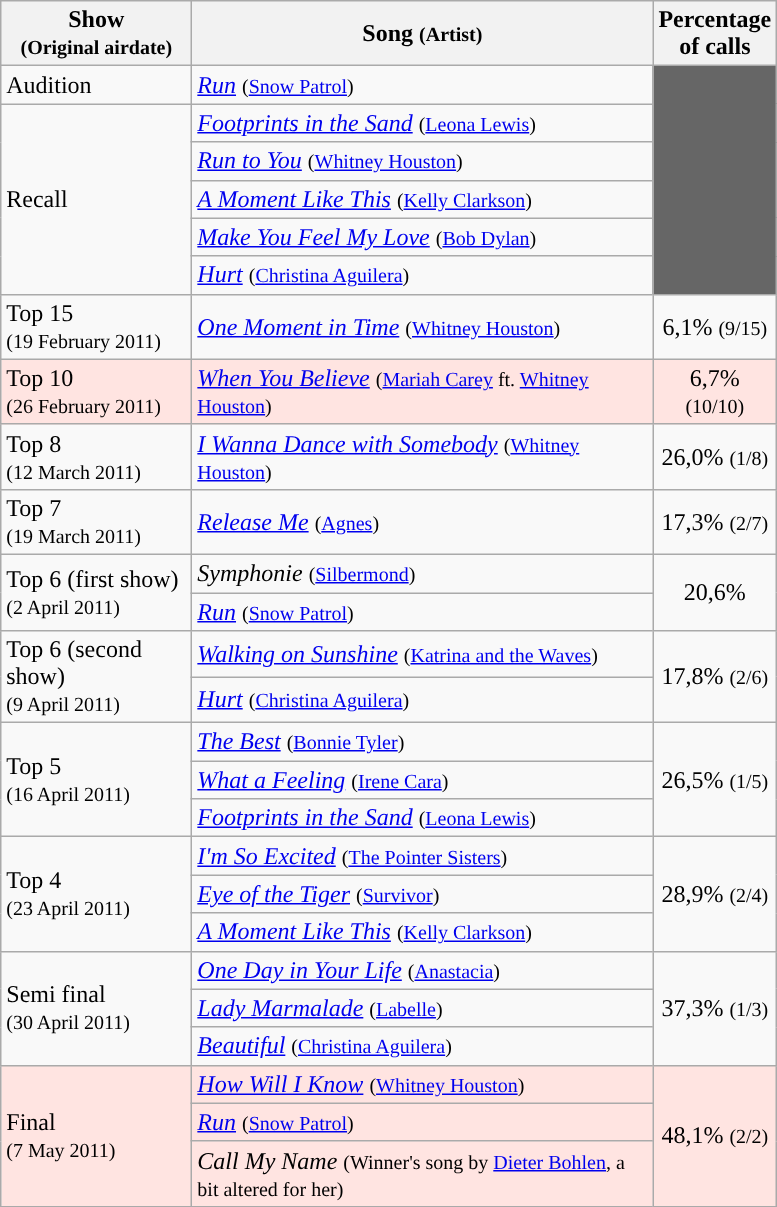<table class="wikitable collapsible collapsed">
<tr ">
<th style="width:120px;">Show<br><small>(Original airdate)</small></th>
<th style="width:300px;">Song <small>(Artist)</small></th>
<th style="width:28px;">Percentage of calls</th>
</tr>
<tr>
<td align="left">Audition</td>
<td align="left"><em><a href='#'>Run</a></em> <small>(<a href='#'>Snow Patrol</a>)</small></td>
<td style="text-align:center;" rowspan="6" bgcolor="#666666"></td>
</tr>
<tr>
<td align="left" rowspan="5">Recall</td>
<td align="left"><em><a href='#'>Footprints in the Sand</a></em> <small>(<a href='#'>Leona Lewis</a>)</small></td>
</tr>
<tr>
<td align="left"><em><a href='#'>Run to You</a></em> <small>(<a href='#'>Whitney Houston</a>)</small></td>
</tr>
<tr>
<td align="left"><em><a href='#'>A Moment Like This</a></em> <small>(<a href='#'>Kelly Clarkson</a>)</small></td>
</tr>
<tr>
<td align="left"><em><a href='#'>Make You Feel My Love</a></em> <small>(<a href='#'>Bob Dylan</a>)</small></td>
</tr>
<tr>
<td align="left"><em><a href='#'>Hurt</a></em> <small>(<a href='#'>Christina Aguilera</a>)</small></td>
</tr>
<tr>
<td align="left">Top 15<br><small>(19 February 2011)</small></td>
<td align="left"><em><a href='#'>One Moment in Time</a></em> <small>(<a href='#'>Whitney Houston</a>)</small></td>
<td style="text-align:center;">6,1% <small>(9/15)</small></td>
</tr>
<tr style="background:#ffe4e1;">
<td align="left">Top 10<br><small>(26 February 2011)</small></td>
<td align="left"><em><a href='#'>When You Believe</a></em> <small>(<a href='#'>Mariah Carey</a> ft. <a href='#'>Whitney Houston</a>)</small></td>
<td style="text-align:center;">6,7% <small>(10/10)</small></td>
</tr>
<tr>
<td align="left">Top 8<br><small>(12 March 2011)</small></td>
<td align="left"><em><a href='#'>I Wanna Dance with Somebody</a></em> <small>(<a href='#'>Whitney Houston</a>)</small></td>
<td style="text-align:center;">26,0% <small>(1/8)</small></td>
</tr>
<tr>
<td align="left">Top 7<br><small>(19 March 2011)</small></td>
<td align="left"><em><a href='#'>Release Me</a></em> <small>(<a href='#'>Agnes</a>)</small></td>
<td style="text-align:center;">17,3% <small>(2/7)</small></td>
</tr>
<tr>
<td align="left" rowspan="2">Top 6 (first show)<br><small>(2 April 2011)</small></td>
<td align="left"><em>Symphonie</em> <small>(<a href='#'>Silbermond</a>)</small></td>
<td style="text-align:center;" rowspan="2">20,6%</td>
</tr>
<tr>
<td algin="left"><em><a href='#'>Run</a></em> <small>(<a href='#'>Snow Patrol</a>)</small></td>
</tr>
<tr>
<td align="left" rowspan="2">Top 6 (second show)<br><small>(9 April 2011)</small></td>
<td align="left"><em><a href='#'>Walking on Sunshine</a></em> <small>(<a href='#'>Katrina and the Waves</a>)</small></td>
<td style="text-align:center;" rowspan="2">17,8% <small>(2/6)</small></td>
</tr>
<tr>
<td align="left"><em><a href='#'>Hurt</a></em> <small>(<a href='#'>Christina Aguilera</a>)</small></td>
</tr>
<tr>
<td align="left" rowspan="3">Top 5<br><small>(16 April 2011)</small></td>
<td align="left"><em><a href='#'>The Best</a></em> <small>(<a href='#'>Bonnie Tyler</a>)</small></td>
<td style="text-align:center;" rowspan="3">26,5% <small>(1/5)</small></td>
</tr>
<tr>
<td algin="left"><em><a href='#'>What a Feeling</a></em> <small>(<a href='#'>Irene Cara</a>)</small></td>
</tr>
<tr>
<td algin="left"><em><a href='#'>Footprints in the Sand</a></em> <small>(<a href='#'>Leona Lewis</a>)</small></td>
</tr>
<tr>
<td align="left" rowspan="3">Top 4<br><small>(23 April 2011)</small></td>
<td align="left"><em><a href='#'>I'm So Excited</a></em> <small>(<a href='#'>The Pointer Sisters</a>)</small></td>
<td style="text-align:center;" rowspan="3">28,9% <small>(2/4)</small></td>
</tr>
<tr>
<td align="left"><em><a href='#'>Eye of the Tiger</a></em> <small>(<a href='#'>Survivor</a>)</small></td>
</tr>
<tr>
<td align="left"><em><a href='#'>A Moment Like This</a></em> <small>(<a href='#'>Kelly Clarkson</a>)</small></td>
</tr>
<tr>
<td align="left" rowspan="3">Semi final<br><small>(30 April 2011)</small></td>
<td align="left"><em><a href='#'>One Day in Your Life</a></em> <small>(<a href='#'>Anastacia</a>)</small></td>
<td style="text-align:center;" rowspan="3">37,3% <small>(1/3)</small></td>
</tr>
<tr>
<td algin="left"><em><a href='#'>Lady Marmalade</a></em> <small>(<a href='#'>Labelle</a>)</small></td>
</tr>
<tr>
<td algin="left"><em><a href='#'>Beautiful</a></em> <small>(<a href='#'>Christina Aguilera</a>)</small></td>
</tr>
<tr style="background:#ffe4e1;">
<td align="left" rowspan="3">Final<br><small>(7 May 2011)</small></td>
<td align="left"><em><a href='#'>How Will I Know</a></em> <small>(<a href='#'>Whitney Houston</a>)</small></td>
<td style="text-align:center;" rowspan="3">48,1% <small>(2/2)</small></td>
</tr>
<tr style="background:#ffe4e1;">
<td algin="left"><em><a href='#'>Run</a></em> <small>(<a href='#'>Snow Patrol</a>)</small></td>
</tr>
<tr style="background:#ffe4e1;">
<td algin="left"><em>Call My Name</em> <small>(Winner's song by <a href='#'>Dieter Bohlen</a>, a bit altered for her)</small></td>
</tr>
</table>
